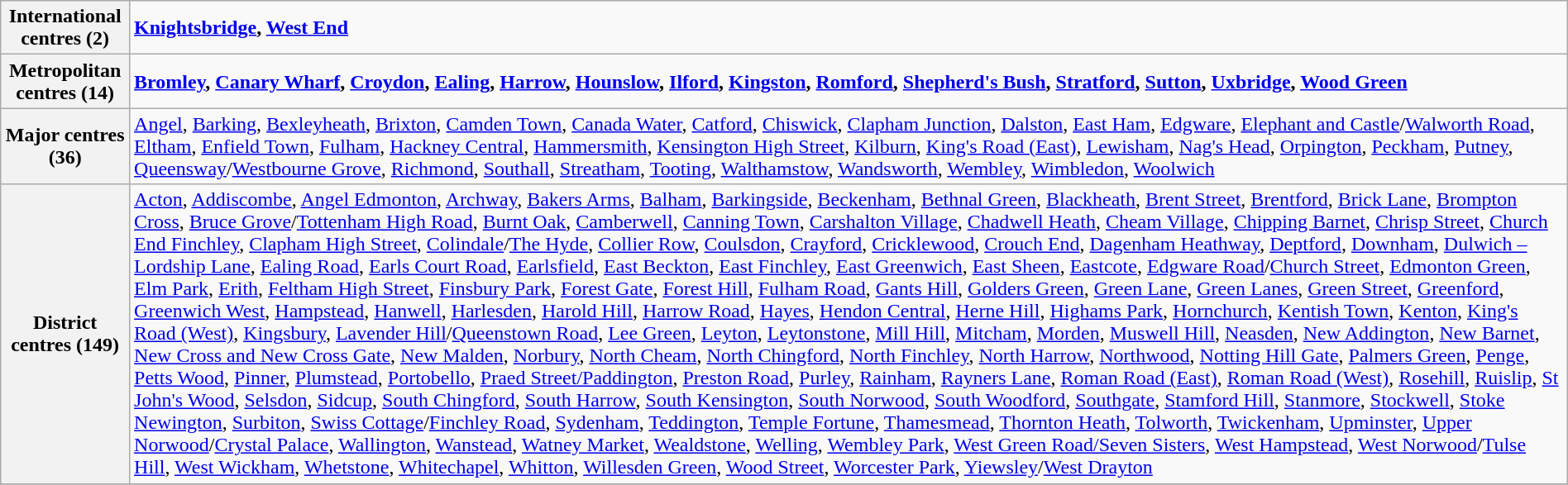<table class="wikitable"  style="margin:auto; width:100%;">
<tr>
<th scope="row">International centres (2)</th>
<td><strong><a href='#'>Knightsbridge</a>, <a href='#'>West End</a></strong></td>
</tr>
<tr>
<th scope="row">Metropolitan centres (14)</th>
<td><strong><a href='#'>Bromley</a>, <a href='#'>Canary Wharf</a>, <a href='#'>Croydon</a>, <a href='#'>Ealing</a>, <a href='#'>Harrow</a>, <a href='#'>Hounslow</a>, <a href='#'>Ilford</a>, <a href='#'>Kingston</a>, <a href='#'>Romford</a>, <a href='#'>Shepherd's Bush</a>, <a href='#'>Stratford</a>, <a href='#'>Sutton</a>, <a href='#'>Uxbridge</a>, <a href='#'>Wood Green</a></strong></td>
</tr>
<tr>
<th scope="row">Major centres (36)</th>
<td><a href='#'>Angel</a>, <a href='#'>Barking</a>, <a href='#'>Bexleyheath</a>, <a href='#'>Brixton</a>, <a href='#'>Camden Town</a>, <a href='#'>Canada Water</a>, <a href='#'>Catford</a>, <a href='#'>Chiswick</a>, <a href='#'>Clapham Junction</a>, <a href='#'>Dalston</a>, <a href='#'>East Ham</a>, <a href='#'>Edgware</a>, <a href='#'>Elephant and Castle</a>/<a href='#'>Walworth Road</a>, <a href='#'>Eltham</a>, <a href='#'>Enfield Town</a>, <a href='#'>Fulham</a>, <a href='#'>Hackney Central</a>, <a href='#'>Hammersmith</a>, <a href='#'>Kensington High Street</a>, <a href='#'>Kilburn</a>, <a href='#'>King's Road (East)</a>, <a href='#'>Lewisham</a>, <a href='#'>Nag's Head</a>, <a href='#'>Orpington</a>, <a href='#'>Peckham</a>, <a href='#'>Putney</a>, <a href='#'>Queensway</a>/<a href='#'>Westbourne Grove</a>, <a href='#'>Richmond</a>, <a href='#'>Southall</a>, <a href='#'>Streatham</a>, <a href='#'>Tooting</a>, <a href='#'>Walthamstow</a>, <a href='#'>Wandsworth</a>, <a href='#'>Wembley</a>, <a href='#'>Wimbledon</a>, <a href='#'>Woolwich</a></td>
</tr>
<tr>
<th scope="row">District centres (149)</th>
<td><a href='#'>Acton</a>, <a href='#'>Addiscombe</a>, <a href='#'>Angel Edmonton</a>, <a href='#'>Archway</a>, <a href='#'>Bakers Arms</a>, <a href='#'>Balham</a>, <a href='#'>Barkingside</a>, <a href='#'>Beckenham</a>, <a href='#'>Bethnal Green</a>, <a href='#'>Blackheath</a>, <a href='#'>Brent Street</a>, <a href='#'>Brentford</a>, <a href='#'>Brick Lane</a>, <a href='#'>Brompton Cross</a>, <a href='#'>Bruce Grove</a>/<a href='#'>Tottenham High Road</a>, <a href='#'>Burnt Oak</a>, <a href='#'>Camberwell</a>, <a href='#'>Canning Town</a>, <a href='#'>Carshalton Village</a>, <a href='#'>Chadwell Heath</a>, <a href='#'>Cheam Village</a>, <a href='#'>Chipping Barnet</a>, <a href='#'>Chrisp Street</a>, <a href='#'>Church End Finchley</a>, <a href='#'>Clapham High Street</a>, <a href='#'>Colindale</a>/<a href='#'>The Hyde</a>, <a href='#'>Collier Row</a>, <a href='#'>Coulsdon</a>, <a href='#'>Crayford</a>, <a href='#'>Cricklewood</a>, <a href='#'>Crouch End</a>, <a href='#'>Dagenham Heathway</a>, <a href='#'>Deptford</a>, <a href='#'>Downham</a>, <a href='#'>Dulwich – Lordship Lane</a>, <a href='#'>Ealing Road</a>, <a href='#'>Earls Court Road</a>, <a href='#'>Earlsfield</a>, <a href='#'>East Beckton</a>, <a href='#'>East Finchley</a>, <a href='#'>East Greenwich</a>, <a href='#'>East Sheen</a>, <a href='#'>Eastcote</a>, <a href='#'>Edgware Road</a>/<a href='#'>Church Street</a>, <a href='#'>Edmonton Green</a>, <a href='#'>Elm Park</a>, <a href='#'>Erith</a>, <a href='#'>Feltham High Street</a>, <a href='#'>Finsbury Park</a>, <a href='#'>Forest Gate</a>, <a href='#'>Forest Hill</a>, <a href='#'>Fulham Road</a>, <a href='#'>Gants Hill</a>, <a href='#'>Golders Green</a>, <a href='#'>Green Lane</a>, <a href='#'>Green Lanes</a>, <a href='#'>Green Street</a>, <a href='#'>Greenford</a>, <a href='#'>Greenwich West</a>, <a href='#'>Hampstead</a>, <a href='#'>Hanwell</a>, <a href='#'>Harlesden</a>, <a href='#'>Harold Hill</a>, <a href='#'>Harrow Road</a>, <a href='#'>Hayes</a>, <a href='#'>Hendon Central</a>, <a href='#'>Herne Hill</a>, <a href='#'>Highams Park</a>, <a href='#'>Hornchurch</a>, <a href='#'>Kentish Town</a>, <a href='#'>Kenton</a>, <a href='#'>King's Road (West)</a>, <a href='#'>Kingsbury</a>, <a href='#'>Lavender Hill</a>/<a href='#'>Queenstown Road</a>, <a href='#'>Lee Green</a>, <a href='#'>Leyton</a>, <a href='#'>Leytonstone</a>, <a href='#'>Mill Hill</a>, <a href='#'>Mitcham</a>, <a href='#'>Morden</a>, <a href='#'>Muswell Hill</a>, <a href='#'>Neasden</a>, <a href='#'>New Addington</a>, <a href='#'>New Barnet</a>, <a href='#'>New Cross and New Cross Gate</a>, <a href='#'>New Malden</a>, <a href='#'>Norbury</a>, <a href='#'>North Cheam</a>, <a href='#'>North Chingford</a>, <a href='#'>North Finchley</a>, <a href='#'>North Harrow</a>, <a href='#'>Northwood</a>, <a href='#'>Notting Hill Gate</a>, <a href='#'>Palmers Green</a>, <a href='#'>Penge</a>, <a href='#'>Petts Wood</a>, <a href='#'>Pinner</a>, <a href='#'>Plumstead</a>, <a href='#'>Portobello</a>, <a href='#'>Praed Street/Paddington</a>, <a href='#'>Preston Road</a>, <a href='#'>Purley</a>, <a href='#'>Rainham</a>, <a href='#'>Rayners Lane</a>, <a href='#'>Roman Road (East)</a>, <a href='#'>Roman Road (West)</a>, <a href='#'>Rosehill</a>, <a href='#'>Ruislip</a>, <a href='#'>St John's Wood</a>, <a href='#'>Selsdon</a>, <a href='#'>Sidcup</a>, <a href='#'>South Chingford</a>, <a href='#'>South Harrow</a>, <a href='#'>South Kensington</a>, <a href='#'>South Norwood</a>, <a href='#'>South Woodford</a>, <a href='#'>Southgate</a>, <a href='#'>Stamford Hill</a>, <a href='#'>Stanmore</a>, <a href='#'>Stockwell</a>, <a href='#'>Stoke Newington</a>, <a href='#'>Surbiton</a>, <a href='#'>Swiss Cottage</a>/<a href='#'>Finchley Road</a>, <a href='#'>Sydenham</a>, <a href='#'>Teddington</a>, <a href='#'>Temple Fortune</a>, <a href='#'>Thamesmead</a>, <a href='#'>Thornton Heath</a>, <a href='#'>Tolworth</a>, <a href='#'>Twickenham</a>, <a href='#'>Upminster</a>, <a href='#'>Upper Norwood</a>/<a href='#'>Crystal Palace</a>, <a href='#'>Wallington</a>, <a href='#'>Wanstead</a>, <a href='#'>Watney Market</a>, <a href='#'>Wealdstone</a>, <a href='#'>Welling</a>, <a href='#'>Wembley Park</a>, <a href='#'>West Green Road/Seven Sisters</a>, <a href='#'>West Hampstead</a>, <a href='#'>West Norwood</a>/<a href='#'>Tulse Hill</a>, <a href='#'>West Wickham</a>, <a href='#'>Whetstone</a>, <a href='#'>Whitechapel</a>, <a href='#'>Whitton</a>, <a href='#'>Willesden Green</a>, <a href='#'>Wood Street</a>, <a href='#'>Worcester Park</a>, <a href='#'>Yiewsley</a>/<a href='#'>West Drayton</a></td>
</tr>
<tr>
</tr>
</table>
